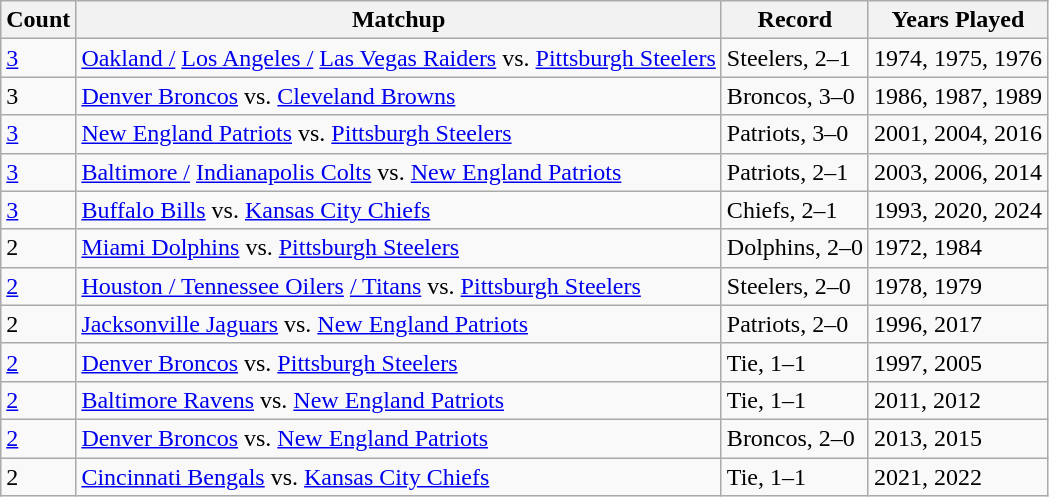<table class="wikitable">
<tr>
<th>Count</th>
<th>Matchup</th>
<th>Record</th>
<th>Years Played</th>
</tr>
<tr>
<td><a href='#'>3</a></td>
<td><a href='#'>Oakland /</a> <a href='#'>Los Angeles /</a> <a href='#'>Las Vegas Raiders</a> vs. <a href='#'>Pittsburgh Steelers</a></td>
<td>Steelers, 2–1</td>
<td>1974, 1975, 1976</td>
</tr>
<tr>
<td>3</td>
<td><a href='#'>Denver Broncos</a> vs. <a href='#'>Cleveland Browns</a></td>
<td>Broncos, 3–0</td>
<td>1986, 1987, 1989</td>
</tr>
<tr>
<td><a href='#'>3</a></td>
<td><a href='#'>New England Patriots</a> vs. <a href='#'>Pittsburgh Steelers</a></td>
<td>Patriots, 3–0</td>
<td>2001, 2004, 2016</td>
</tr>
<tr>
<td><a href='#'>3</a></td>
<td><a href='#'>Baltimore /</a> <a href='#'>Indianapolis Colts</a> vs. <a href='#'>New England Patriots</a></td>
<td>Patriots, 2–1</td>
<td>2003, 2006, 2014</td>
</tr>
<tr>
<td><a href='#'>3</a></td>
<td><a href='#'>Buffalo Bills</a> vs. <a href='#'>Kansas City Chiefs</a></td>
<td>Chiefs, 2–1</td>
<td>1993, 2020, 2024</td>
</tr>
<tr>
<td>2</td>
<td><a href='#'>Miami Dolphins</a> vs. <a href='#'>Pittsburgh Steelers</a></td>
<td>Dolphins, 2–0</td>
<td>1972, 1984</td>
</tr>
<tr>
<td><a href='#'>2</a></td>
<td><a href='#'>Houston / Tennessee Oilers</a> <a href='#'>/ Titans</a> vs. <a href='#'>Pittsburgh Steelers</a></td>
<td>Steelers, 2–0</td>
<td>1978, 1979</td>
</tr>
<tr>
<td>2</td>
<td><a href='#'>Jacksonville Jaguars</a> vs. <a href='#'>New England Patriots</a></td>
<td>Patriots, 2–0</td>
<td>1996, 2017</td>
</tr>
<tr>
<td><a href='#'>2</a></td>
<td><a href='#'>Denver Broncos</a> vs. <a href='#'>Pittsburgh Steelers</a></td>
<td>Tie, 1–1</td>
<td>1997, 2005</td>
</tr>
<tr>
<td><a href='#'>2</a></td>
<td><a href='#'>Baltimore Ravens</a> vs. <a href='#'>New England Patriots</a></td>
<td>Tie, 1–1</td>
<td>2011, 2012</td>
</tr>
<tr>
<td><a href='#'>2</a></td>
<td><a href='#'>Denver Broncos</a> vs. <a href='#'>New England Patriots</a></td>
<td>Broncos, 2–0</td>
<td>2013, 2015</td>
</tr>
<tr>
<td>2</td>
<td><a href='#'>Cincinnati Bengals</a> vs. <a href='#'>Kansas City Chiefs</a></td>
<td>Tie, 1–1</td>
<td>2021, 2022</td>
</tr>
</table>
